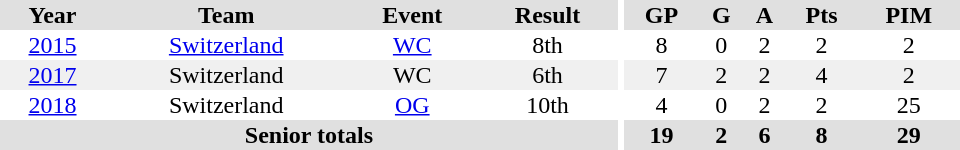<table border="0" cellpadding="1" cellspacing="0" ID="Table3" style="text-align:center; width:40em">
<tr ALIGN="center" bgcolor="#e0e0e0">
<th>Year</th>
<th>Team</th>
<th>Event</th>
<th>Result</th>
<th rowspan="99" bgcolor="#ffffff"></th>
<th>GP</th>
<th>G</th>
<th>A</th>
<th>Pts</th>
<th>PIM</th>
</tr>
<tr>
<td><a href='#'>2015</a></td>
<td><a href='#'>Switzerland</a></td>
<td><a href='#'>WC</a></td>
<td>8th</td>
<td>8</td>
<td>0</td>
<td>2</td>
<td>2</td>
<td>2</td>
</tr>
<tr bgcolor="#f0f0f0">
<td><a href='#'>2017</a></td>
<td>Switzerland</td>
<td>WC</td>
<td>6th</td>
<td>7</td>
<td>2</td>
<td>2</td>
<td>4</td>
<td>2</td>
</tr>
<tr>
<td><a href='#'>2018</a></td>
<td>Switzerland</td>
<td><a href='#'>OG</a></td>
<td>10th</td>
<td>4</td>
<td>0</td>
<td>2</td>
<td>2</td>
<td>25</td>
</tr>
<tr bgcolor="#e0e0e0">
<th colspan="4">Senior totals</th>
<th>19</th>
<th>2</th>
<th>6</th>
<th>8</th>
<th>29</th>
</tr>
</table>
